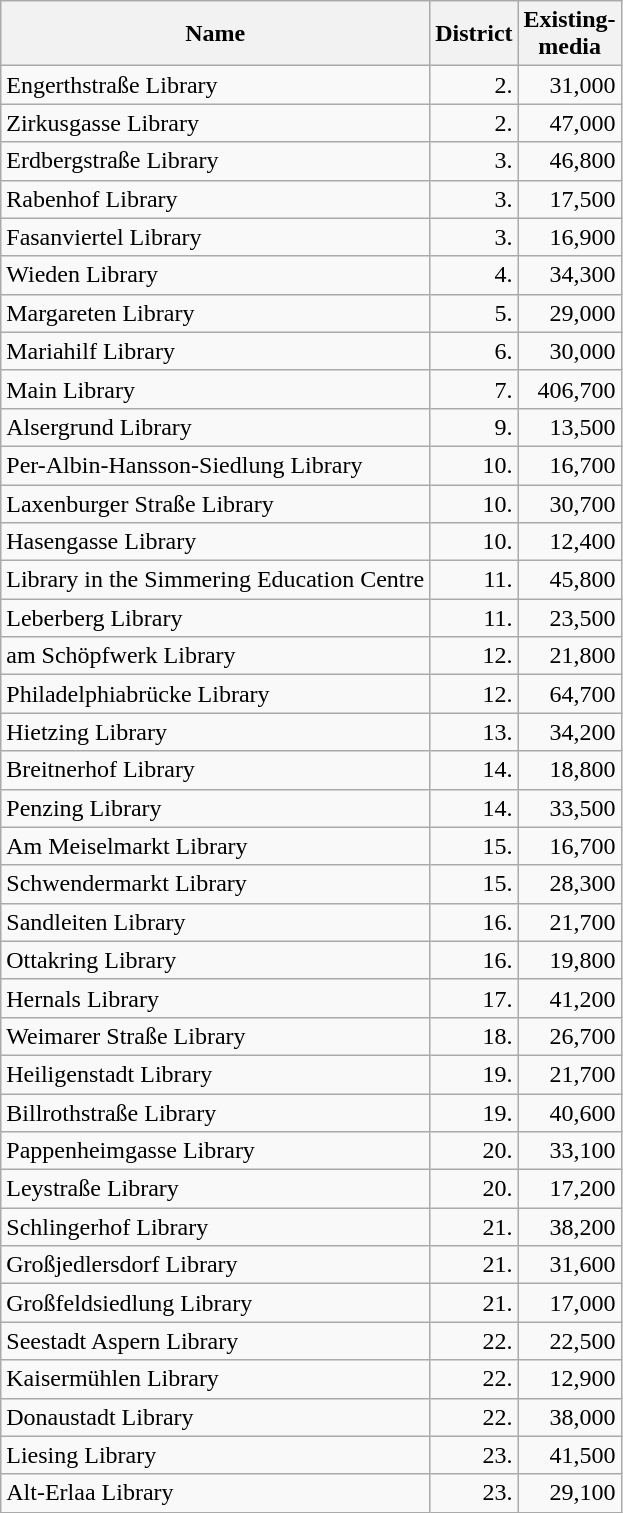<table class="wikitable sortable floatright">
<tr>
<th>Name</th>
<th>District</th>
<th>Existing-<br>media</th>
</tr>
<tr>
<td>Engerthstraße Library</td>
<td style="text-align:right">2.</td>
<td style="text-align:right">31,000</td>
</tr>
<tr>
<td>Zirkusgasse Library</td>
<td style="text-align:right">2.</td>
<td style="text-align:right">47,000</td>
</tr>
<tr>
<td>Erdbergstraße Library</td>
<td style="text-align:right">3.</td>
<td style="text-align:right">46,800</td>
</tr>
<tr>
<td>Rabenhof Library</td>
<td style="text-align:right">3.</td>
<td style="text-align:right">17,500</td>
</tr>
<tr>
<td>Fasanviertel Library</td>
<td style="text-align:right">3.</td>
<td style="text-align:right">16,900</td>
</tr>
<tr>
<td>Wieden Library</td>
<td style="text-align:right">4.</td>
<td style="text-align:right">34,300</td>
</tr>
<tr>
<td>Margareten Library</td>
<td style="text-align:right">5.</td>
<td style="text-align:right">29,000</td>
</tr>
<tr>
<td>Mariahilf Library</td>
<td style="text-align:right">6.</td>
<td style="text-align:right">30,000</td>
</tr>
<tr>
<td>Main Library</td>
<td style="text-align:right">7.</td>
<td style="text-align:right">406,700</td>
</tr>
<tr>
<td>Alsergrund Library</td>
<td style="text-align:right">9.</td>
<td style="text-align:right">13,500</td>
</tr>
<tr>
<td>Per-Albin-Hansson-Siedlung Library</td>
<td style="text-align:right">10.</td>
<td style="text-align:right">16,700</td>
</tr>
<tr>
<td>Laxenburger Straße Library</td>
<td style="text-align:right">10.</td>
<td style="text-align:right">30,700</td>
</tr>
<tr>
<td>Hasengasse Library</td>
<td style="text-align:right">10.</td>
<td style="text-align:right">12,400</td>
</tr>
<tr>
<td>Library in the Simmering Education Centre</td>
<td style="text-align:right">11.</td>
<td style="text-align:right">45,800</td>
</tr>
<tr>
<td>Leberberg Library</td>
<td style="text-align:right">11.</td>
<td style="text-align:right">23,500</td>
</tr>
<tr>
<td>am Schöpfwerk Library</td>
<td style="text-align:right">12.</td>
<td style="text-align:right">21,800</td>
</tr>
<tr>
<td>Philadelphiabrücke Library</td>
<td style="text-align:right">12.</td>
<td style="text-align:right">64,700</td>
</tr>
<tr>
<td>Hietzing Library</td>
<td style="text-align:right">13.</td>
<td style="text-align:right">34,200</td>
</tr>
<tr>
<td>Breitnerhof Library</td>
<td style="text-align:right">14.</td>
<td style="text-align:right">18,800</td>
</tr>
<tr>
<td>Penzing Library</td>
<td style="text-align:right">14.</td>
<td style="text-align:right">33,500</td>
</tr>
<tr>
<td>Am Meiselmarkt Library</td>
<td style="text-align:right">15.</td>
<td style="text-align:right">16,700</td>
</tr>
<tr>
<td>Schwendermarkt Library</td>
<td style="text-align:right">15.</td>
<td style="text-align:right">28,300</td>
</tr>
<tr>
<td>Sandleiten Library</td>
<td style="text-align:right">16.</td>
<td style="text-align:right">21,700</td>
</tr>
<tr>
<td>Ottakring Library</td>
<td style="text-align:right">16.</td>
<td style="text-align:right">19,800</td>
</tr>
<tr>
<td>Hernals Library</td>
<td style="text-align:right">17.</td>
<td style="text-align:right">41,200</td>
</tr>
<tr>
<td>Weimarer Straße Library</td>
<td style="text-align:right">18.</td>
<td style="text-align:right">26,700</td>
</tr>
<tr>
<td>Heiligenstadt Library</td>
<td style="text-align:right">19.</td>
<td style="text-align:right">21,700</td>
</tr>
<tr>
<td>Billrothstraße Library</td>
<td style="text-align:right">19.</td>
<td style="text-align:right">40,600</td>
</tr>
<tr>
<td>Pappenheimgasse Library</td>
<td style="text-align:right">20.</td>
<td style="text-align:right">33,100</td>
</tr>
<tr>
<td>Leystraße Library</td>
<td style="text-align:right">20.</td>
<td style="text-align:right">17,200</td>
</tr>
<tr>
<td>Schlingerhof Library</td>
<td style="text-align:right">21.</td>
<td style="text-align:right">38,200</td>
</tr>
<tr>
<td>Großjedlersdorf Library</td>
<td style="text-align:right">21.</td>
<td style="text-align:right">31,600</td>
</tr>
<tr>
<td>Großfeldsiedlung Library</td>
<td style="text-align:right">21.</td>
<td style="text-align:right">17,000</td>
</tr>
<tr>
<td>Seestadt Aspern Library</td>
<td style="text-align:right">22.</td>
<td style="text-align:right">22,500</td>
</tr>
<tr>
<td>Kaisermühlen Library</td>
<td style="text-align:right">22.</td>
<td style="text-align:right">12,900</td>
</tr>
<tr>
<td>Donaustadt Library</td>
<td style="text-align:right">22.</td>
<td style="text-align:right">38,000</td>
</tr>
<tr>
<td>Liesing Library</td>
<td style="text-align:right">23.</td>
<td style="text-align:right">41,500</td>
</tr>
<tr>
<td>Alt-Erlaa Library</td>
<td style="text-align:right">23.</td>
<td style="text-align:right">29,100</td>
</tr>
</table>
